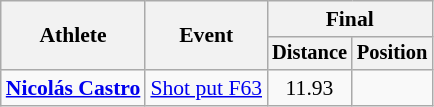<table class=wikitable style="font-size:90%">
<tr>
<th rowspan="2">Athlete</th>
<th rowspan="2">Event</th>
<th colspan="2">Final</th>
</tr>
<tr style="font-size:95%">
<th>Distance</th>
<th>Position</th>
</tr>
<tr align=center>
<td align=left><strong><a href='#'>Nicolás Castro</a></strong></td>
<td align=left><a href='#'>Shot put F63</a></td>
<td>11.93</td>
<td></td>
</tr>
</table>
